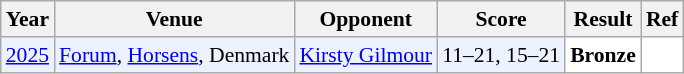<table class="sortable wikitable" style="font-size: 90%">
<tr>
<th>Year</th>
<th>Venue</th>
<th>Opponent</th>
<th>Score</th>
<th>Result</th>
<th>Ref</th>
</tr>
<tr style="background:#ECF2FF">
<td align="center"><a href='#'>2025</a></td>
<td align="left"><a href='#'>Forum</a>, <a href='#'>Horsens</a>, Denmark</td>
<td align="left"> <a href='#'>Kirsty Gilmour</a></td>
<td align="left">11–21, 15–21</td>
<td style="text-align:left; background:white"> <strong>Bronze</strong></td>
<td style="text-align:center; background:white"></td>
</tr>
</table>
